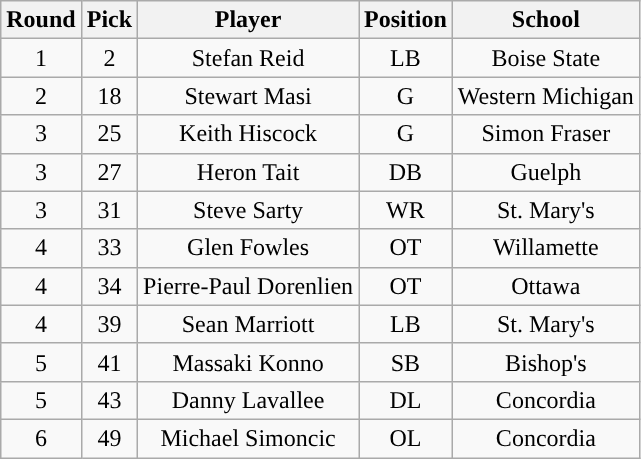<table class="wikitable">
<tr>
<th scope="col">Round</th>
<th scope="col">Pick</th>
<th scope="col">Player</th>
<th scope="col">Position</th>
<th scope="col">School</th>
</tr>
<tr align="center">
<td align=center>1</td>
<td>2</td>
<td>Stefan Reid</td>
<td>LB</td>
<td>Boise State</td>
</tr>
<tr align="center">
<td align=center>2</td>
<td>18</td>
<td>Stewart Masi</td>
<td>G</td>
<td>Western Michigan</td>
</tr>
<tr align="center">
<td align=center>3</td>
<td>25</td>
<td>Keith Hiscock</td>
<td>G</td>
<td>Simon Fraser</td>
</tr>
<tr align="center">
<td align=center>3</td>
<td>27</td>
<td>Heron Tait</td>
<td>DB</td>
<td>Guelph</td>
</tr>
<tr align="center">
<td align=center>3</td>
<td>31</td>
<td>Steve Sarty</td>
<td>WR</td>
<td>St. Mary's</td>
</tr>
<tr align="center">
<td align=center>4</td>
<td>33</td>
<td>Glen Fowles</td>
<td>OT</td>
<td>Willamette</td>
</tr>
<tr align="center">
<td align=center>4</td>
<td>34</td>
<td>Pierre-Paul Dorenlien</td>
<td>OT</td>
<td>Ottawa</td>
</tr>
<tr align="center">
<td align=center>4</td>
<td>39</td>
<td>Sean Marriott</td>
<td>LB</td>
<td>St. Mary's</td>
</tr>
<tr align="center">
<td align=center>5</td>
<td>41</td>
<td>Massaki Konno</td>
<td>SB</td>
<td>Bishop's</td>
</tr>
<tr align="center">
<td align=center>5</td>
<td>43</td>
<td>Danny Lavallee</td>
<td>DL</td>
<td>Concordia</td>
</tr>
<tr align="center">
<td align=center>6</td>
<td>49</td>
<td>Michael Simoncic</td>
<td>OL</td>
<td>Concordia</td>
</tr>
</table>
